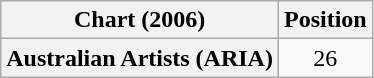<table class="wikitable plainrowheaders" style="text-align:center">
<tr>
<th scope="col">Chart (2006)</th>
<th scope="col">Position</th>
</tr>
<tr>
<th scope="row">Australian Artists (ARIA)</th>
<td>26</td>
</tr>
</table>
